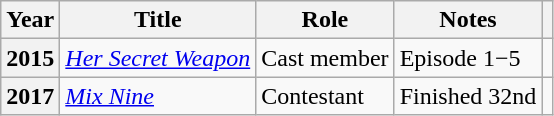<table class="wikitable plainrowheaders sortable">
<tr>
<th scope="col">Year</th>
<th scope="col">Title</th>
<th scope="col">Role</th>
<th scope="col" class="unsortable">Notes</th>
<th scope="col" class="unsortable"></th>
</tr>
<tr>
<th scope="row">2015</th>
<td><em><a href='#'>Her Secret Weapon</a></em></td>
<td>Cast member</td>
<td>Episode 1−5</td>
<td style="text-align:center"></td>
</tr>
<tr>
<th scope="row">2017</th>
<td><em><a href='#'>Mix Nine</a></em></td>
<td>Contestant</td>
<td>Finished 32nd</td>
<td style="text-align:center"></td>
</tr>
</table>
